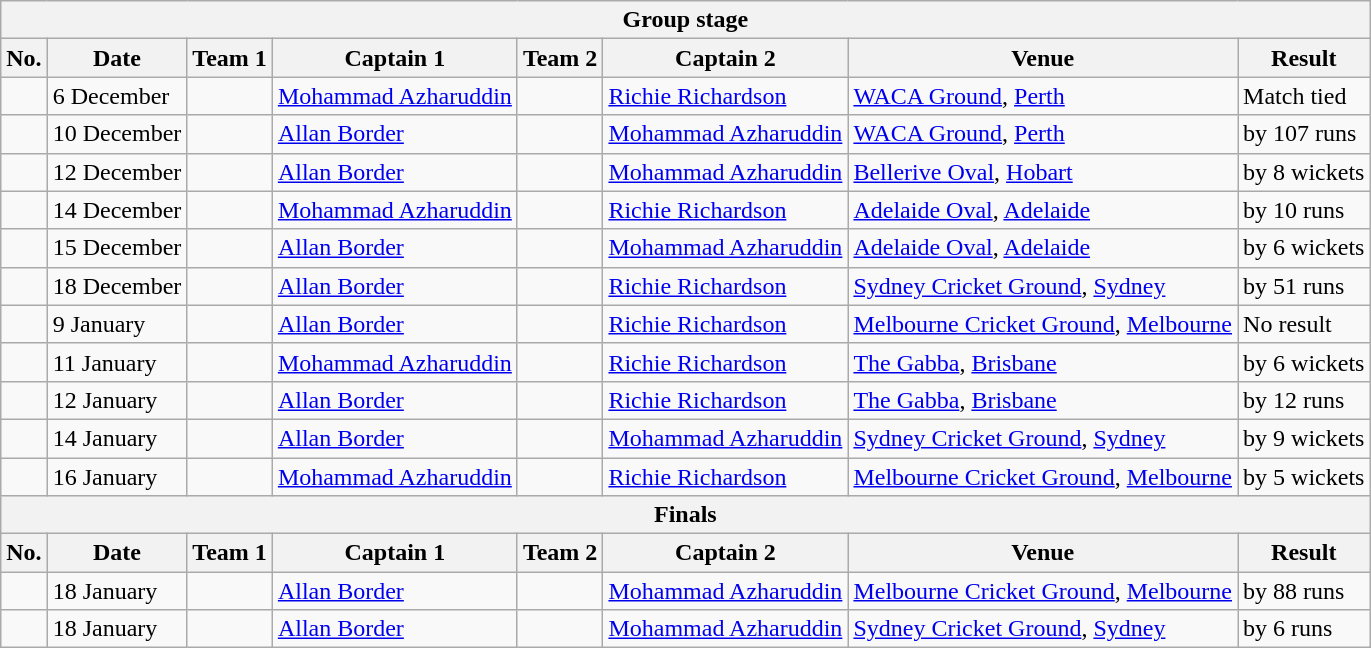<table class="wikitable">
<tr>
<th colspan="9">Group stage</th>
</tr>
<tr>
<th>No.</th>
<th>Date</th>
<th>Team 1</th>
<th>Captain 1</th>
<th>Team 2</th>
<th>Captain 2</th>
<th>Venue</th>
<th>Result</th>
</tr>
<tr>
<td></td>
<td>6 December</td>
<td></td>
<td><a href='#'>Mohammad Azharuddin</a></td>
<td></td>
<td><a href='#'>Richie Richardson</a></td>
<td><a href='#'>WACA Ground</a>, <a href='#'>Perth</a></td>
<td>Match tied</td>
</tr>
<tr>
<td></td>
<td>10 December</td>
<td></td>
<td><a href='#'>Allan Border</a></td>
<td></td>
<td><a href='#'>Mohammad Azharuddin</a></td>
<td><a href='#'>WACA Ground</a>, <a href='#'>Perth</a></td>
<td> by 107 runs</td>
</tr>
<tr>
<td></td>
<td>12 December</td>
<td></td>
<td><a href='#'>Allan Border</a></td>
<td></td>
<td><a href='#'>Mohammad Azharuddin</a></td>
<td><a href='#'>Bellerive Oval</a>, <a href='#'>Hobart</a></td>
<td> by 8 wickets</td>
</tr>
<tr>
<td></td>
<td>14 December</td>
<td></td>
<td><a href='#'>Mohammad Azharuddin</a></td>
<td></td>
<td><a href='#'>Richie Richardson</a></td>
<td><a href='#'>Adelaide Oval</a>, <a href='#'>Adelaide</a></td>
<td> by 10 runs</td>
</tr>
<tr>
<td></td>
<td>15 December</td>
<td></td>
<td><a href='#'>Allan Border</a></td>
<td></td>
<td><a href='#'>Mohammad Azharuddin</a></td>
<td><a href='#'>Adelaide Oval</a>, <a href='#'>Adelaide</a></td>
<td> by 6 wickets</td>
</tr>
<tr>
<td></td>
<td>18 December</td>
<td></td>
<td><a href='#'>Allan Border</a></td>
<td></td>
<td><a href='#'>Richie Richardson</a></td>
<td><a href='#'>Sydney Cricket Ground</a>, <a href='#'>Sydney</a></td>
<td> by 51 runs</td>
</tr>
<tr>
<td></td>
<td>9 January</td>
<td></td>
<td><a href='#'>Allan Border</a></td>
<td></td>
<td><a href='#'>Richie Richardson</a></td>
<td><a href='#'>Melbourne Cricket Ground</a>, <a href='#'>Melbourne</a></td>
<td>No result</td>
</tr>
<tr>
<td></td>
<td>11 January</td>
<td></td>
<td><a href='#'>Mohammad Azharuddin</a></td>
<td></td>
<td><a href='#'>Richie Richardson</a></td>
<td><a href='#'>The Gabba</a>, <a href='#'>Brisbane</a></td>
<td> by 6 wickets</td>
</tr>
<tr>
<td></td>
<td>12 January</td>
<td></td>
<td><a href='#'>Allan Border</a></td>
<td></td>
<td><a href='#'>Richie Richardson</a></td>
<td><a href='#'>The Gabba</a>, <a href='#'>Brisbane</a></td>
<td> by 12 runs</td>
</tr>
<tr>
<td></td>
<td>14 January</td>
<td></td>
<td><a href='#'>Allan Border</a></td>
<td></td>
<td><a href='#'>Mohammad Azharuddin</a></td>
<td><a href='#'>Sydney Cricket Ground</a>, <a href='#'>Sydney</a></td>
<td> by 9 wickets</td>
</tr>
<tr>
<td></td>
<td>16 January</td>
<td></td>
<td><a href='#'>Mohammad Azharuddin</a></td>
<td></td>
<td><a href='#'>Richie Richardson</a></td>
<td><a href='#'>Melbourne Cricket Ground</a>, <a href='#'>Melbourne</a></td>
<td> by 5 wickets</td>
</tr>
<tr>
<th colspan="9">Finals</th>
</tr>
<tr>
<th>No.</th>
<th>Date</th>
<th>Team 1</th>
<th>Captain 1</th>
<th>Team 2</th>
<th>Captain 2</th>
<th>Venue</th>
<th>Result</th>
</tr>
<tr>
<td></td>
<td>18 January</td>
<td></td>
<td><a href='#'>Allan Border</a></td>
<td></td>
<td><a href='#'>Mohammad Azharuddin</a></td>
<td><a href='#'>Melbourne Cricket Ground</a>, <a href='#'>Melbourne</a></td>
<td> by 88 runs</td>
</tr>
<tr>
<td></td>
<td>18 January</td>
<td></td>
<td><a href='#'>Allan Border</a></td>
<td></td>
<td><a href='#'>Mohammad Azharuddin</a></td>
<td><a href='#'>Sydney Cricket Ground</a>, <a href='#'>Sydney</a></td>
<td> by 6 runs</td>
</tr>
</table>
